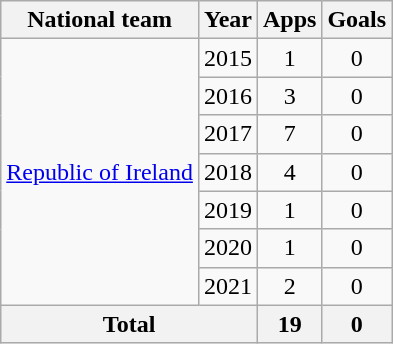<table class="wikitable" style="text-align:center">
<tr>
<th>National team</th>
<th>Year</th>
<th>Apps</th>
<th>Goals</th>
</tr>
<tr>
<td rowspan="7"><a href='#'>Republic of Ireland</a></td>
<td>2015</td>
<td>1</td>
<td>0</td>
</tr>
<tr>
<td>2016</td>
<td>3</td>
<td>0</td>
</tr>
<tr>
<td>2017</td>
<td>7</td>
<td>0</td>
</tr>
<tr>
<td>2018</td>
<td>4</td>
<td>0</td>
</tr>
<tr>
<td>2019</td>
<td>1</td>
<td>0</td>
</tr>
<tr>
<td>2020</td>
<td>1</td>
<td>0</td>
</tr>
<tr>
<td>2021</td>
<td>2</td>
<td>0</td>
</tr>
<tr>
<th colspan="2">Total</th>
<th>19</th>
<th>0</th>
</tr>
</table>
